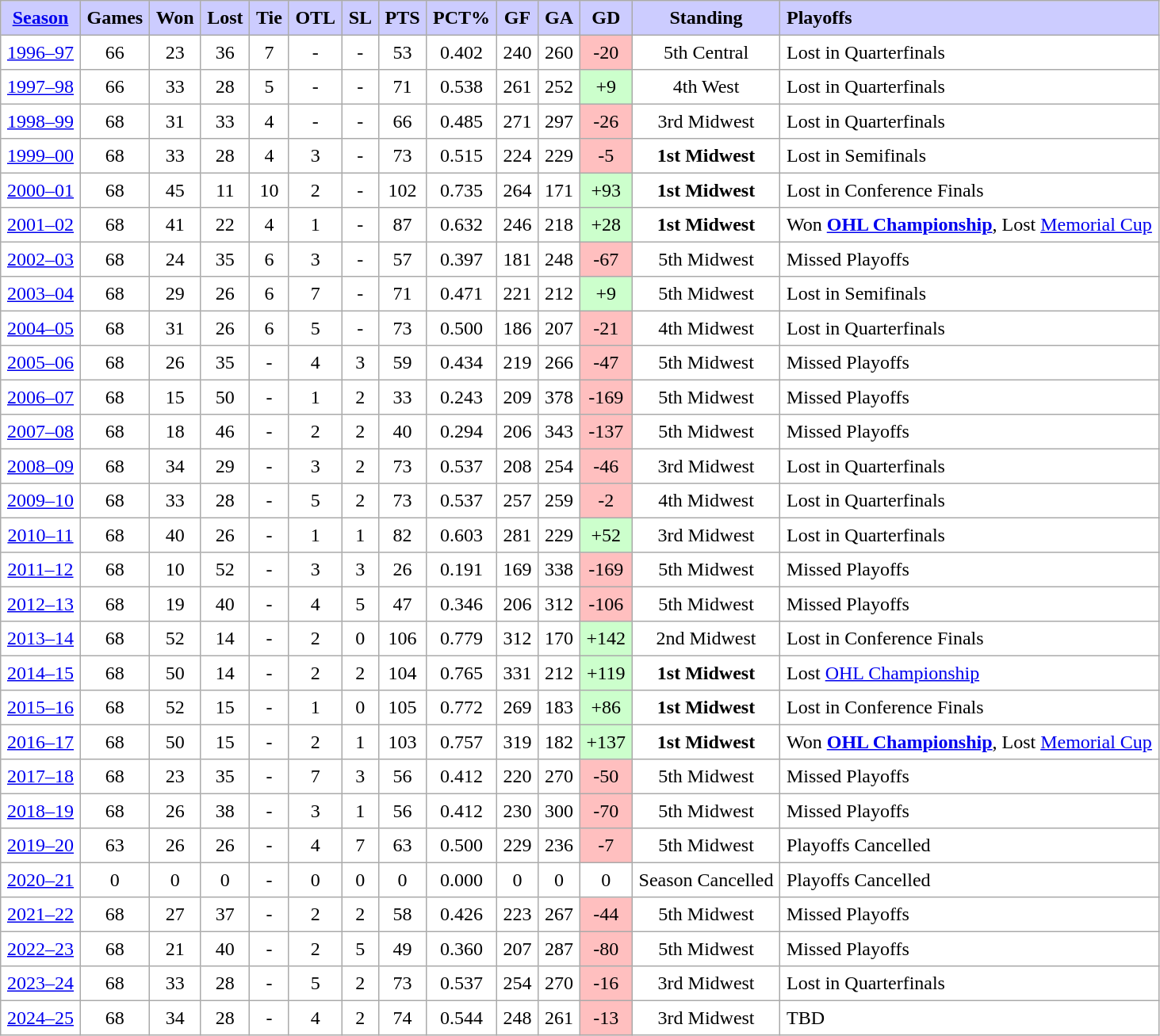<table class="sortable" border="1" cellpadding="5" cellspacing="1" bgcolor="#ffffff" style="border: 1px #aaaaaa solid; border-collapse: collapse;">
<tr bgcolor="#ccccff" align="center">
<th><a href='#'>Season</a></th>
<th>Games</th>
<th>Won</th>
<th>Lost</th>
<th>Tie</th>
<th>OTL</th>
<th>SL</th>
<th>PTS</th>
<th>PCT%</th>
<th>GF</th>
<th>GA</th>
<th>GD</th>
<th>Standing</th>
<th align="left">Playoffs</th>
</tr>
<tr align="center">
<td><a href='#'>1996–97</a></td>
<td>66</td>
<td>23</td>
<td>36</td>
<td>7</td>
<td>-</td>
<td>-</td>
<td>53</td>
<td>0.402</td>
<td>240</td>
<td>260</td>
<td bgcolor="#ffbfbf">-20</td>
<td>5th Central</td>
<td align="left">Lost in Quarterfinals</td>
</tr>
<tr align="center">
<td><a href='#'>1997–98</a></td>
<td>66</td>
<td>33</td>
<td>28</td>
<td>5</td>
<td>-</td>
<td>-</td>
<td>71</td>
<td>0.538</td>
<td>261</td>
<td>252</td>
<td bgcolor="#cfc">+9</td>
<td>4th West</td>
<td align="left">Lost in Quarterfinals</td>
</tr>
<tr align="center">
<td><a href='#'>1998–99</a></td>
<td>68</td>
<td>31</td>
<td>33</td>
<td>4</td>
<td>-</td>
<td>-</td>
<td>66</td>
<td>0.485</td>
<td>271</td>
<td>297</td>
<td bgcolor="#ffbfbf">-26</td>
<td>3rd Midwest</td>
<td align="left">Lost in Quarterfinals</td>
</tr>
<tr align="center">
<td><a href='#'>1999–00</a></td>
<td>68</td>
<td>33</td>
<td>28</td>
<td>4</td>
<td>3</td>
<td>-</td>
<td>73</td>
<td>0.515</td>
<td>224</td>
<td>229</td>
<td bgcolor="#ffbfbf">-5</td>
<td><strong>1st Midwest</strong></td>
<td align="left">Lost in Semifinals</td>
</tr>
<tr align="center">
<td><a href='#'>2000–01</a></td>
<td>68</td>
<td>45</td>
<td>11</td>
<td>10</td>
<td>2</td>
<td>-</td>
<td>102</td>
<td>0.735</td>
<td>264</td>
<td>171</td>
<td bgcolor="#cfc">+93</td>
<td><strong>1st Midwest</strong></td>
<td align="left">Lost in Conference Finals</td>
</tr>
<tr align="center">
<td><a href='#'>2001–02</a></td>
<td>68</td>
<td>41</td>
<td>22</td>
<td>4</td>
<td>1</td>
<td>-</td>
<td>87</td>
<td>0.632</td>
<td>246</td>
<td>218</td>
<td bgcolor="#cfc">+28</td>
<td><strong>1st Midwest</strong></td>
<td align="left">Won <strong><a href='#'>OHL Championship</a></strong>, Lost <a href='#'>Memorial Cup</a></td>
</tr>
<tr align="center">
<td><a href='#'>2002–03</a></td>
<td>68</td>
<td>24</td>
<td>35</td>
<td>6</td>
<td>3</td>
<td>-</td>
<td>57</td>
<td>0.397</td>
<td>181</td>
<td>248</td>
<td bgcolor="#ffbfbf">-67</td>
<td>5th Midwest</td>
<td align="left">Missed Playoffs</td>
</tr>
<tr align="center">
<td><a href='#'>2003–04</a></td>
<td>68</td>
<td>29</td>
<td>26</td>
<td>6</td>
<td>7</td>
<td>-</td>
<td>71</td>
<td>0.471</td>
<td>221</td>
<td>212</td>
<td bgcolor="#cfc">+9</td>
<td>5th Midwest</td>
<td align="left">Lost in Semifinals</td>
</tr>
<tr align="center">
<td><a href='#'>2004–05</a></td>
<td>68</td>
<td>31</td>
<td>26</td>
<td>6</td>
<td>5</td>
<td>-</td>
<td>73</td>
<td>0.500</td>
<td>186</td>
<td>207</td>
<td bgcolor="#ffbfbf">-21</td>
<td>4th Midwest</td>
<td align="left">Lost in Quarterfinals</td>
</tr>
<tr align="center">
<td><a href='#'>2005–06</a></td>
<td>68</td>
<td>26</td>
<td>35</td>
<td>-</td>
<td>4</td>
<td>3</td>
<td>59</td>
<td>0.434</td>
<td>219</td>
<td>266</td>
<td bgcolor="#ffbfbf">-47</td>
<td>5th Midwest</td>
<td align="left">Missed Playoffs</td>
</tr>
<tr align="center">
<td><a href='#'>2006–07</a></td>
<td>68</td>
<td>15</td>
<td>50</td>
<td>-</td>
<td>1</td>
<td>2</td>
<td>33</td>
<td>0.243</td>
<td>209</td>
<td>378</td>
<td bgcolor="#ffbfbf">-169</td>
<td>5th Midwest</td>
<td align="left">Missed Playoffs</td>
</tr>
<tr align="center">
<td><a href='#'>2007–08</a></td>
<td>68</td>
<td>18</td>
<td>46</td>
<td>-</td>
<td>2</td>
<td>2</td>
<td>40</td>
<td>0.294</td>
<td>206</td>
<td>343</td>
<td bgcolor="#ffbfbf">-137</td>
<td>5th Midwest</td>
<td align="left">Missed Playoffs</td>
</tr>
<tr align="center">
<td><a href='#'>2008–09</a></td>
<td>68</td>
<td>34</td>
<td>29</td>
<td>-</td>
<td>3</td>
<td>2</td>
<td>73</td>
<td>0.537</td>
<td>208</td>
<td>254</td>
<td bgcolor="#ffbfbf">-46</td>
<td>3rd Midwest</td>
<td align="left">Lost in Quarterfinals</td>
</tr>
<tr align="center">
<td><a href='#'>2009–10</a></td>
<td>68</td>
<td>33</td>
<td>28</td>
<td>-</td>
<td>5</td>
<td>2</td>
<td>73</td>
<td>0.537</td>
<td>257</td>
<td>259</td>
<td bgcolor="#ffbfbf">-2</td>
<td>4th Midwest</td>
<td align="left">Lost in Quarterfinals</td>
</tr>
<tr align="center">
<td><a href='#'>2010–11</a></td>
<td>68</td>
<td>40</td>
<td>26</td>
<td>-</td>
<td>1</td>
<td>1</td>
<td>82</td>
<td>0.603</td>
<td>281</td>
<td>229</td>
<td bgcolor="#cfc">+52</td>
<td>3rd Midwest</td>
<td align="left">Lost in Quarterfinals</td>
</tr>
<tr align="center">
<td><a href='#'>2011–12</a></td>
<td>68</td>
<td>10</td>
<td>52</td>
<td>-</td>
<td>3</td>
<td>3</td>
<td>26</td>
<td>0.191</td>
<td>169</td>
<td>338</td>
<td bgcolor="#ffbfbf">-169</td>
<td>5th Midwest</td>
<td align="left">Missed Playoffs</td>
</tr>
<tr align="center">
<td><a href='#'>2012–13</a></td>
<td>68</td>
<td>19</td>
<td>40</td>
<td>-</td>
<td>4</td>
<td>5</td>
<td>47</td>
<td>0.346</td>
<td>206</td>
<td>312</td>
<td bgcolor="#ffbfbf">-106</td>
<td>5th Midwest</td>
<td align="left">Missed Playoffs</td>
</tr>
<tr align="center">
<td><a href='#'>2013–14</a></td>
<td>68</td>
<td>52</td>
<td>14</td>
<td>-</td>
<td>2</td>
<td>0</td>
<td>106</td>
<td>0.779</td>
<td>312</td>
<td>170</td>
<td bgcolor="#cfc">+142</td>
<td>2nd Midwest</td>
<td align="left">Lost in Conference Finals</td>
</tr>
<tr align="center">
<td><a href='#'>2014–15</a></td>
<td>68</td>
<td>50</td>
<td>14</td>
<td>-</td>
<td>2</td>
<td>2</td>
<td>104</td>
<td>0.765</td>
<td>331</td>
<td>212</td>
<td bgcolor="#cfc">+119</td>
<td><strong>1st Midwest</strong></td>
<td align="left">Lost <a href='#'>OHL Championship</a></td>
</tr>
<tr align="center">
<td><a href='#'>2015–16</a></td>
<td>68</td>
<td>52</td>
<td>15</td>
<td>-</td>
<td>1</td>
<td>0</td>
<td>105</td>
<td>0.772</td>
<td>269</td>
<td>183</td>
<td bgcolor="#cfc">+86</td>
<td><strong>1st Midwest</strong></td>
<td align="left">Lost in Conference Finals</td>
</tr>
<tr align="center">
<td><a href='#'>2016–17</a></td>
<td>68</td>
<td>50</td>
<td>15</td>
<td>-</td>
<td>2</td>
<td>1</td>
<td>103</td>
<td>0.757</td>
<td>319</td>
<td>182</td>
<td bgcolor="#cfc">+137</td>
<td><strong>1st Midwest</strong></td>
<td align="left">Won <strong><a href='#'>OHL Championship</a></strong>, Lost <a href='#'>Memorial Cup</a></td>
</tr>
<tr align="center">
<td><a href='#'>2017–18</a></td>
<td>68</td>
<td>23</td>
<td>35</td>
<td>-</td>
<td>7</td>
<td>3</td>
<td>56</td>
<td>0.412</td>
<td>220</td>
<td>270</td>
<td bgcolor="#ffbfbf">-50</td>
<td>5th Midwest</td>
<td align="left">Missed Playoffs</td>
</tr>
<tr align="center">
<td><a href='#'>2018–19</a></td>
<td>68</td>
<td>26</td>
<td>38</td>
<td>-</td>
<td>3</td>
<td>1</td>
<td>56</td>
<td>0.412</td>
<td>230</td>
<td>300</td>
<td bgcolor="#ffbfbf">-70</td>
<td>5th Midwest</td>
<td align="left">Missed Playoffs</td>
</tr>
<tr align="center">
<td><a href='#'>2019–20</a></td>
<td>63</td>
<td>26</td>
<td>26</td>
<td>-</td>
<td>4</td>
<td>7</td>
<td>63</td>
<td>0.500</td>
<td>229</td>
<td>236</td>
<td bgcolor="#ffbfbf">-7</td>
<td>5th Midwest</td>
<td align="left">Playoffs Cancelled</td>
</tr>
<tr align="center">
<td><a href='#'>2020–21</a></td>
<td>0</td>
<td>0</td>
<td>0</td>
<td>-</td>
<td>0</td>
<td>0</td>
<td>0</td>
<td>0.000</td>
<td>0</td>
<td>0</td>
<td>0</td>
<td>Season Cancelled</td>
<td align="left">Playoffs Cancelled</td>
</tr>
<tr align="center">
<td><a href='#'>2021–22</a></td>
<td>68</td>
<td>27</td>
<td>37</td>
<td>-</td>
<td>2</td>
<td>2</td>
<td>58</td>
<td>0.426</td>
<td>223</td>
<td>267</td>
<td bgcolor="#ffbfbf">-44</td>
<td>5th Midwest</td>
<td align="left">Missed Playoffs</td>
</tr>
<tr align="center">
<td><a href='#'>2022–23</a></td>
<td>68</td>
<td>21</td>
<td>40</td>
<td>-</td>
<td>2</td>
<td>5</td>
<td>49</td>
<td>0.360</td>
<td>207</td>
<td>287</td>
<td bgcolor="#ffbfbf">-80</td>
<td>5th Midwest</td>
<td align="left">Missed Playoffs</td>
</tr>
<tr align="center">
<td><a href='#'>2023–24</a></td>
<td>68</td>
<td>33</td>
<td>28</td>
<td>-</td>
<td>5</td>
<td>2</td>
<td>73</td>
<td>0.537</td>
<td>254</td>
<td>270</td>
<td bgcolor="#ffbfbf">-16</td>
<td>3rd Midwest</td>
<td align="left">Lost in Quarterfinals</td>
</tr>
<tr align="center">
<td><a href='#'>2024–25</a></td>
<td>68</td>
<td>34</td>
<td>28</td>
<td>-</td>
<td>4</td>
<td>2</td>
<td>74</td>
<td>0.544</td>
<td>248</td>
<td>261</td>
<td bgcolor="#ffbfbf">-13</td>
<td>3rd Midwest</td>
<td align="left">TBD</td>
</tr>
</table>
